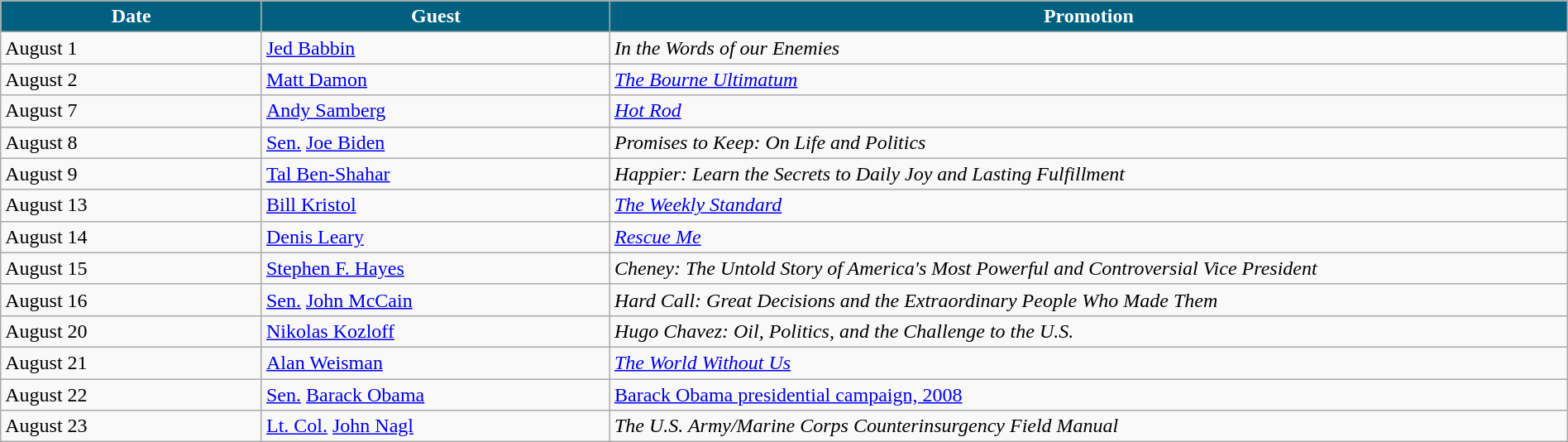<table class="wikitable" width="100%">
<tr ">
<th width="15%" style="background:#006080; color:#FFFFFF">Date</th>
<th width="20%" style="background:#006080; color:#FFFFFF">Guest</th>
<th width="55%" style="background:#006080; color:#FFFFFF">Promotion</th>
</tr>
<tr>
<td>August 1</td>
<td><a href='#'>Jed Babbin</a></td>
<td><em>In the Words of our Enemies</em></td>
</tr>
<tr>
<td>August 2</td>
<td><a href='#'>Matt Damon</a></td>
<td><em><a href='#'>The Bourne Ultimatum</a></em></td>
</tr>
<tr>
<td>August 7</td>
<td><a href='#'>Andy Samberg</a></td>
<td><em><a href='#'>Hot Rod</a></em></td>
</tr>
<tr>
<td>August 8</td>
<td><a href='#'>Sen.</a> <a href='#'>Joe Biden</a></td>
<td><em>Promises to Keep: On Life and Politics</em></td>
</tr>
<tr>
<td>August 9</td>
<td><a href='#'>Tal Ben-Shahar</a></td>
<td><em>Happier: Learn the Secrets to Daily Joy and Lasting Fulfillment</em></td>
</tr>
<tr>
<td>August 13</td>
<td><a href='#'>Bill Kristol</a></td>
<td><em><a href='#'>The Weekly Standard</a></em></td>
</tr>
<tr>
<td>August 14</td>
<td><a href='#'>Denis Leary</a></td>
<td><em><a href='#'>Rescue Me</a></em></td>
</tr>
<tr>
<td>August 15</td>
<td><a href='#'>Stephen F. Hayes</a></td>
<td><em>Cheney: The Untold Story of America's Most Powerful and Controversial Vice President</em></td>
</tr>
<tr>
<td>August 16</td>
<td><a href='#'>Sen.</a> <a href='#'>John McCain</a></td>
<td><em>Hard Call: Great Decisions and the Extraordinary People Who Made Them</em></td>
</tr>
<tr>
<td>August 20</td>
<td><a href='#'>Nikolas Kozloff</a></td>
<td><em>Hugo Chavez: Oil, Politics, and the Challenge to the U.S.</em></td>
</tr>
<tr>
<td>August 21</td>
<td><a href='#'>Alan Weisman</a></td>
<td><em><a href='#'>The World Without Us</a></em></td>
</tr>
<tr>
<td>August 22</td>
<td><a href='#'>Sen.</a> <a href='#'>Barack Obama</a></td>
<td><a href='#'>Barack Obama presidential campaign, 2008</a></td>
</tr>
<tr>
<td>August 23</td>
<td><a href='#'>Lt. Col.</a> <a href='#'>John Nagl</a></td>
<td><em>The U.S. Army/Marine Corps Counterinsurgency Field Manual</em></td>
</tr>
</table>
